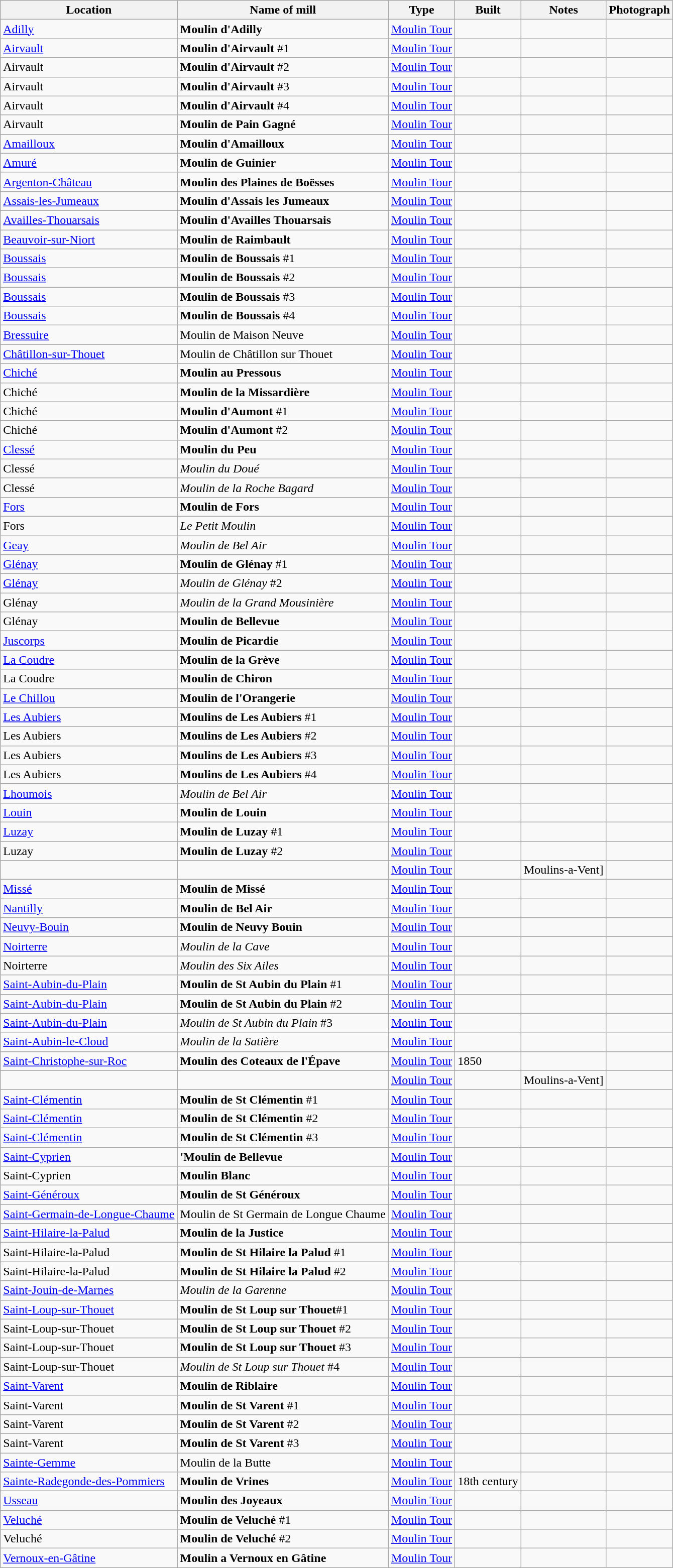<table class="wikitable">
<tr>
<th>Location</th>
<th>Name of mill</th>
<th>Type</th>
<th>Built</th>
<th>Notes</th>
<th>Photograph</th>
</tr>
<tr>
<td><a href='#'>Adilly</a></td>
<td><strong>Moulin d'Adilly</strong></td>
<td><a href='#'>Moulin Tour</a></td>
<td></td>
<td> </td>
<td></td>
</tr>
<tr>
<td><a href='#'>Airvault</a></td>
<td><strong>Moulin d'Airvault</strong> #1</td>
<td><a href='#'>Moulin Tour</a></td>
<td></td>
<td> </td>
<td></td>
</tr>
<tr>
<td>Airvault</td>
<td><strong>Moulin d'Airvault</strong> #2</td>
<td><a href='#'>Moulin Tour</a></td>
<td></td>
<td> </td>
<td></td>
</tr>
<tr>
<td>Airvault</td>
<td><strong>Moulin d'Airvault</strong> #3</td>
<td><a href='#'>Moulin Tour</a></td>
<td></td>
<td> </td>
<td></td>
</tr>
<tr>
<td>Airvault</td>
<td><strong>Moulin d'Airvault</strong> #4</td>
<td><a href='#'>Moulin Tour</a></td>
<td></td>
<td> </td>
<td></td>
</tr>
<tr>
<td>Airvault</td>
<td><strong>Moulin de Pain Gagné</strong></td>
<td><a href='#'>Moulin Tour</a></td>
<td></td>
<td> </td>
<td></td>
</tr>
<tr>
<td><a href='#'>Amailloux</a></td>
<td><strong>Moulin d'Amailloux</strong></td>
<td><a href='#'>Moulin Tour</a></td>
<td></td>
<td> </td>
<td></td>
</tr>
<tr>
<td><a href='#'>Amuré</a></td>
<td><strong>Moulin de Guinier</strong></td>
<td><a href='#'>Moulin Tour</a></td>
<td></td>
<td> </td>
<td></td>
</tr>
<tr>
<td><a href='#'>Argenton-Château</a></td>
<td><strong>Moulin des Plaines de Boësses</strong></td>
<td><a href='#'>Moulin Tour</a></td>
<td></td>
<td> </td>
<td></td>
</tr>
<tr>
<td><a href='#'>Assais-les-Jumeaux</a></td>
<td><strong>Moulin d'Assais les Jumeaux</strong></td>
<td><a href='#'>Moulin Tour</a></td>
<td></td>
<td> </td>
<td></td>
</tr>
<tr>
<td><a href='#'>Availles-Thouarsais</a></td>
<td><strong>Moulin d'Availles Thouarsais</strong></td>
<td><a href='#'>Moulin Tour</a></td>
<td></td>
<td> </td>
<td></td>
</tr>
<tr>
<td><a href='#'>Beauvoir-sur-Niort</a></td>
<td><strong>Moulin de Raimbault</strong></td>
<td><a href='#'>Moulin Tour</a></td>
<td></td>
<td> </td>
<td></td>
</tr>
<tr>
<td><a href='#'>Boussais</a></td>
<td><strong>Moulin de Boussais</strong> #1</td>
<td><a href='#'>Moulin Tour</a></td>
<td></td>
<td> </td>
<td></td>
</tr>
<tr>
<td><a href='#'>Boussais</a></td>
<td><strong>Moulin de Boussais</strong> #2</td>
<td><a href='#'>Moulin Tour</a></td>
<td></td>
<td> </td>
<td></td>
</tr>
<tr>
<td><a href='#'>Boussais</a></td>
<td><strong>Moulin de Boussais</strong> #3</td>
<td><a href='#'>Moulin Tour</a></td>
<td></td>
<td> </td>
<td></td>
</tr>
<tr>
<td><a href='#'>Boussais</a></td>
<td><strong>Moulin de Boussais</strong> #4</td>
<td><a href='#'>Moulin Tour</a></td>
<td></td>
<td> </td>
<td></td>
</tr>
<tr>
<td><a href='#'>Bressuire</a></td>
<td>Moulin de Maison Neuve</td>
<td><a href='#'>Moulin Tour</a></td>
<td></td>
<td> </td>
<td></td>
</tr>
<tr>
<td><a href='#'>Châtillon-sur-Thouet</a></td>
<td>Moulin de Châtillon sur Thouet</td>
<td><a href='#'>Moulin Tour</a></td>
<td></td>
<td> </td>
<td></td>
</tr>
<tr>
<td><a href='#'>Chiché</a></td>
<td><strong>Moulin au Pressous</strong></td>
<td><a href='#'>Moulin Tour</a></td>
<td></td>
<td> </td>
<td></td>
</tr>
<tr>
<td>Chiché</td>
<td><strong>Moulin de la Missardière</strong></td>
<td><a href='#'>Moulin Tour</a></td>
<td></td>
<td> </td>
<td></td>
</tr>
<tr>
<td>Chiché</td>
<td><strong>Moulin d'Aumont</strong> #1</td>
<td><a href='#'>Moulin Tour</a></td>
<td></td>
<td> </td>
<td></td>
</tr>
<tr>
<td>Chiché</td>
<td><strong>Moulin d'Aumont</strong> #2</td>
<td><a href='#'>Moulin Tour</a></td>
<td></td>
<td> </td>
<td></td>
</tr>
<tr>
<td><a href='#'>Clessé</a></td>
<td><strong>Moulin du Peu</strong></td>
<td><a href='#'>Moulin Tour</a></td>
<td></td>
<td> </td>
<td></td>
</tr>
<tr>
<td>Clessé</td>
<td><em>Moulin du Doué</em></td>
<td><a href='#'>Moulin Tour</a></td>
<td></td>
<td> </td>
<td></td>
</tr>
<tr>
<td>Clessé</td>
<td><em>Moulin de la Roche Bagard</em></td>
<td><a href='#'>Moulin Tour</a></td>
<td></td>
<td> </td>
<td></td>
</tr>
<tr>
<td><a href='#'>Fors</a></td>
<td><strong>Moulin de Fors</strong></td>
<td><a href='#'>Moulin Tour</a></td>
<td></td>
<td> </td>
<td></td>
</tr>
<tr>
<td>Fors</td>
<td><em>Le Petit Moulin</em></td>
<td><a href='#'>Moulin Tour</a></td>
<td></td>
<td> </td>
<td></td>
</tr>
<tr>
<td><a href='#'>Geay</a></td>
<td><em>Moulin de Bel Air</em></td>
<td><a href='#'>Moulin Tour</a></td>
<td></td>
<td> </td>
<td></td>
</tr>
<tr>
<td><a href='#'>Glénay</a></td>
<td><strong>Moulin de Glénay</strong> #1</td>
<td><a href='#'>Moulin Tour</a></td>
<td></td>
<td> </td>
<td></td>
</tr>
<tr>
<td><a href='#'>Glénay</a></td>
<td><em>Moulin de Glénay</em> #2</td>
<td><a href='#'>Moulin Tour</a></td>
<td></td>
<td> </td>
<td></td>
</tr>
<tr>
<td>Glénay</td>
<td><em>Moulin de la Grand Mousinière</em></td>
<td><a href='#'>Moulin Tour</a></td>
<td></td>
<td> </td>
<td></td>
</tr>
<tr>
<td>Glénay</td>
<td><strong>Moulin de Bellevue</strong></td>
<td><a href='#'>Moulin Tour</a></td>
<td></td>
<td> </td>
<td></td>
</tr>
<tr>
<td><a href='#'>Juscorps</a></td>
<td><strong>Moulin de Picardie</strong></td>
<td><a href='#'>Moulin Tour</a></td>
<td></td>
<td> </td>
<td></td>
</tr>
<tr>
<td><a href='#'>La Coudre</a></td>
<td><strong>Moulin de la Grève</strong></td>
<td><a href='#'>Moulin Tour</a></td>
<td></td>
<td> </td>
<td></td>
</tr>
<tr>
<td>La Coudre</td>
<td><strong>Moulin de Chiron</strong></td>
<td><a href='#'>Moulin Tour</a></td>
<td></td>
<td> </td>
<td></td>
</tr>
<tr>
<td><a href='#'>Le Chillou</a></td>
<td><strong>Moulin de l'Orangerie</strong></td>
<td><a href='#'>Moulin Tour</a></td>
<td></td>
<td> </td>
<td></td>
</tr>
<tr>
<td><a href='#'>Les Aubiers</a></td>
<td><strong>Moulins de Les Aubiers</strong> #1</td>
<td><a href='#'>Moulin Tour</a></td>
<td></td>
<td> </td>
<td></td>
</tr>
<tr>
<td>Les Aubiers</td>
<td><strong>Moulins de Les Aubiers</strong> #2</td>
<td><a href='#'>Moulin Tour</a></td>
<td></td>
<td> </td>
<td></td>
</tr>
<tr>
<td>Les Aubiers</td>
<td><strong>Moulins de Les Aubiers</strong> #3</td>
<td><a href='#'>Moulin Tour</a></td>
<td></td>
<td> </td>
<td></td>
</tr>
<tr>
<td>Les Aubiers</td>
<td><strong>Moulins de Les Aubiers</strong> #4</td>
<td><a href='#'>Moulin Tour</a></td>
<td></td>
<td> </td>
<td></td>
</tr>
<tr>
<td><a href='#'>Lhoumois</a></td>
<td><em>Moulin de Bel Air</em></td>
<td><a href='#'>Moulin Tour</a></td>
<td></td>
<td> </td>
<td></td>
</tr>
<tr>
<td><a href='#'>Louin</a></td>
<td><strong>Moulin de Louin</strong></td>
<td><a href='#'>Moulin Tour</a></td>
<td></td>
<td> </td>
<td></td>
</tr>
<tr>
<td><a href='#'>Luzay</a></td>
<td><strong>Moulin de Luzay</strong> #1</td>
<td><a href='#'>Moulin Tour</a></td>
<td></td>
<td> </td>
<td></td>
</tr>
<tr>
<td>Luzay</td>
<td><strong>Moulin de Luzay</strong> #2</td>
<td><a href='#'>Moulin Tour</a></td>
<td></td>
<td> </td>
<td></td>
</tr>
<tr>
<td></td>
<td></td>
<td><a href='#'>Moulin Tour</a></td>
<td></td>
<td>Moulins-a-Vent] </td>
<td></td>
</tr>
<tr>
<td><a href='#'>Missé</a></td>
<td><strong>Moulin de Missé</strong></td>
<td><a href='#'>Moulin Tour</a></td>
<td></td>
<td> </td>
<td></td>
</tr>
<tr>
<td><a href='#'>Nantilly</a></td>
<td><strong>Moulin de Bel Air</strong></td>
<td><a href='#'>Moulin Tour</a></td>
<td></td>
<td> </td>
<td></td>
</tr>
<tr>
<td><a href='#'>Neuvy-Bouin</a></td>
<td><strong>Moulin de Neuvy Bouin</strong></td>
<td><a href='#'>Moulin Tour</a></td>
<td></td>
<td> </td>
<td></td>
</tr>
<tr>
<td><a href='#'>Noirterre</a></td>
<td><em>Moulin de la Cave</em></td>
<td><a href='#'>Moulin Tour</a></td>
<td></td>
<td> </td>
<td></td>
</tr>
<tr>
<td>Noirterre</td>
<td><em>Moulin des Six Ailes</em></td>
<td><a href='#'>Moulin Tour</a></td>
<td></td>
<td> </td>
<td></td>
</tr>
<tr>
<td><a href='#'>Saint-Aubin-du-Plain</a></td>
<td><strong>Moulin de St Aubin du Plain</strong> #1</td>
<td><a href='#'>Moulin Tour</a></td>
<td></td>
<td> </td>
<td></td>
</tr>
<tr>
<td><a href='#'>Saint-Aubin-du-Plain</a></td>
<td><strong>Moulin de St Aubin du Plain</strong> #2</td>
<td><a href='#'>Moulin Tour</a></td>
<td></td>
<td> </td>
<td></td>
</tr>
<tr>
<td><a href='#'>Saint-Aubin-du-Plain</a></td>
<td><em>Moulin de St Aubin du Plain</em> #3</td>
<td><a href='#'>Moulin Tour</a></td>
<td></td>
<td> </td>
<td></td>
</tr>
<tr>
<td><a href='#'>Saint-Aubin-le-Cloud</a></td>
<td><em>Moulin de la Satière</em></td>
<td><a href='#'>Moulin Tour</a></td>
<td></td>
<td> </td>
<td></td>
</tr>
<tr>
<td><a href='#'>Saint-Christophe-sur-Roc</a></td>
<td><strong>Moulin des Coteaux de l'Épave</strong></td>
<td><a href='#'>Moulin Tour</a></td>
<td>1850</td>
<td> </td>
<td></td>
</tr>
<tr>
<td></td>
<td></td>
<td><a href='#'>Moulin Tour</a></td>
<td></td>
<td>Moulins-a-Vent] </td>
<td></td>
</tr>
<tr>
<td><a href='#'>Saint-Clémentin</a></td>
<td><strong>Moulin de St Clémentin</strong> #1</td>
<td><a href='#'>Moulin Tour</a></td>
<td></td>
<td> </td>
<td></td>
</tr>
<tr>
<td><a href='#'>Saint-Clémentin</a></td>
<td><strong>Moulin de St Clémentin</strong> #2</td>
<td><a href='#'>Moulin Tour</a></td>
<td></td>
<td> </td>
<td></td>
</tr>
<tr>
<td><a href='#'>Saint-Clémentin</a></td>
<td><strong>Moulin de St Clémentin</strong> #3</td>
<td><a href='#'>Moulin Tour</a></td>
<td></td>
<td> </td>
<td></td>
</tr>
<tr>
<td><a href='#'>Saint-Cyprien</a></td>
<td><strong>'Moulin de Bellevue</strong></td>
<td><a href='#'>Moulin Tour</a></td>
<td></td>
<td> </td>
<td></td>
</tr>
<tr>
<td>Saint-Cyprien</td>
<td><strong>Moulin Blanc</strong></td>
<td><a href='#'>Moulin Tour</a></td>
<td></td>
<td> </td>
<td></td>
</tr>
<tr>
<td><a href='#'>Saint-Généroux</a></td>
<td><strong>Moulin de St Généroux</strong></td>
<td><a href='#'>Moulin Tour</a></td>
<td></td>
<td> </td>
<td></td>
</tr>
<tr>
<td><a href='#'>Saint-Germain-de-Longue-Chaume</a></td>
<td>Moulin de St Germain de Longue Chaume</td>
<td><a href='#'>Moulin Tour</a></td>
<td></td>
<td> </td>
<td></td>
</tr>
<tr>
<td><a href='#'>Saint-Hilaire-la-Palud</a></td>
<td><strong>Moulin de la Justice</strong></td>
<td><a href='#'>Moulin Tour</a></td>
<td></td>
<td> </td>
<td></td>
</tr>
<tr>
<td>Saint-Hilaire-la-Palud</td>
<td><strong>Moulin de St Hilaire la Palud</strong> #1</td>
<td><a href='#'>Moulin Tour</a></td>
<td></td>
<td> </td>
<td></td>
</tr>
<tr>
<td>Saint-Hilaire-la-Palud</td>
<td><strong>Moulin de St Hilaire la Palud</strong> #2</td>
<td><a href='#'>Moulin Tour</a></td>
<td></td>
<td> </td>
<td></td>
</tr>
<tr>
<td><a href='#'>Saint-Jouin-de-Marnes</a></td>
<td><em>Moulin de la Garenne</em></td>
<td><a href='#'>Moulin Tour</a></td>
<td></td>
<td> </td>
<td></td>
</tr>
<tr>
<td><a href='#'>Saint-Loup-sur-Thouet</a></td>
<td><strong>Moulin de St Loup sur Thouet</strong>#1</td>
<td><a href='#'>Moulin Tour</a></td>
<td></td>
<td> </td>
<td></td>
</tr>
<tr>
<td>Saint-Loup-sur-Thouet</td>
<td><strong>Moulin de St Loup sur Thouet</strong> #2</td>
<td><a href='#'>Moulin Tour</a></td>
<td></td>
<td> </td>
<td></td>
</tr>
<tr>
<td>Saint-Loup-sur-Thouet</td>
<td><strong>Moulin de St Loup sur Thouet</strong> #3</td>
<td><a href='#'>Moulin Tour</a></td>
<td></td>
<td> </td>
<td></td>
</tr>
<tr>
<td>Saint-Loup-sur-Thouet</td>
<td><em>Moulin de St Loup sur Thouet</em> #4</td>
<td><a href='#'>Moulin Tour</a></td>
<td></td>
<td> </td>
<td></td>
</tr>
<tr>
<td><a href='#'>Saint-Varent</a></td>
<td><strong>Moulin de Riblaire</strong></td>
<td><a href='#'>Moulin Tour</a></td>
<td></td>
<td> </td>
<td></td>
</tr>
<tr>
<td>Saint-Varent</td>
<td><strong>Moulin de St Varent</strong> #1</td>
<td><a href='#'>Moulin Tour</a></td>
<td></td>
<td> </td>
<td></td>
</tr>
<tr>
<td>Saint-Varent</td>
<td><strong>Moulin de St Varent</strong> #2</td>
<td><a href='#'>Moulin Tour</a></td>
<td></td>
<td> </td>
<td></td>
</tr>
<tr>
<td>Saint-Varent</td>
<td><strong>Moulin de St Varent</strong> #3</td>
<td><a href='#'>Moulin Tour</a></td>
<td></td>
<td> </td>
<td></td>
</tr>
<tr>
<td><a href='#'>Sainte-Gemme</a></td>
<td>Moulin de la Butte</td>
<td><a href='#'>Moulin Tour</a></td>
<td></td>
<td> </td>
<td></td>
</tr>
<tr>
<td><a href='#'>Sainte-Radegonde-des-Pommiers</a></td>
<td><strong>Moulin de Vrines</strong></td>
<td><a href='#'>Moulin Tour</a></td>
<td>18th century</td>
<td> </td>
<td></td>
</tr>
<tr>
<td><a href='#'>Usseau</a></td>
<td><strong>Moulin des Joyeaux</strong></td>
<td><a href='#'>Moulin Tour</a></td>
<td></td>
<td> </td>
<td></td>
</tr>
<tr>
<td><a href='#'>Veluché</a></td>
<td><strong>Moulin de Veluché</strong> #1</td>
<td><a href='#'>Moulin Tour</a></td>
<td></td>
<td> </td>
<td></td>
</tr>
<tr>
<td>Veluché</td>
<td><strong>Moulin de Veluché</strong> #2</td>
<td><a href='#'>Moulin Tour</a></td>
<td></td>
<td> </td>
<td></td>
</tr>
<tr>
<td><a href='#'>Vernoux-en-Gâtine</a></td>
<td><strong>Moulin a Vernoux en Gâtine</strong></td>
<td><a href='#'>Moulin Tour</a></td>
<td></td>
<td> </td>
<td></td>
</tr>
</table>
